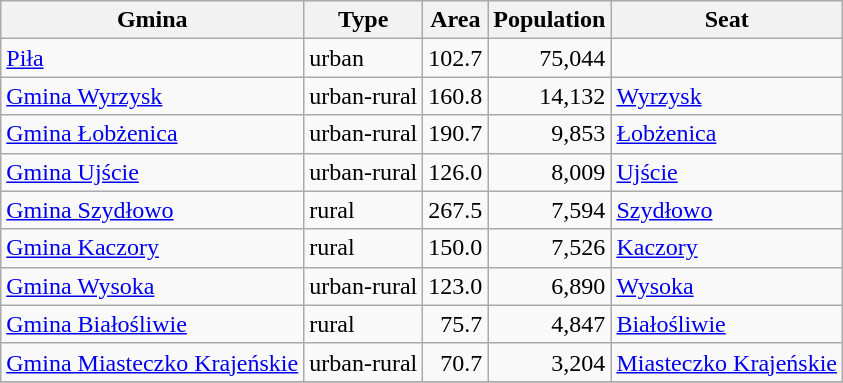<table class="wikitable">
<tr>
<th>Gmina</th>
<th>Type</th>
<th>Area<br></th>
<th>Population<br></th>
<th>Seat</th>
</tr>
<tr>
<td><a href='#'>Piła</a></td>
<td>urban</td>
<td style="text-align:right;">102.7</td>
<td style="text-align:right;">75,044</td>
<td> </td>
</tr>
<tr>
<td><a href='#'>Gmina Wyrzysk</a></td>
<td>urban-rural</td>
<td style="text-align:right;">160.8</td>
<td style="text-align:right;">14,132</td>
<td><a href='#'>Wyrzysk</a></td>
</tr>
<tr>
<td><a href='#'>Gmina Łobżenica</a></td>
<td>urban-rural</td>
<td style="text-align:right;">190.7</td>
<td style="text-align:right;">9,853</td>
<td><a href='#'>Łobżenica</a></td>
</tr>
<tr>
<td><a href='#'>Gmina Ujście</a></td>
<td>urban-rural</td>
<td style="text-align:right;">126.0</td>
<td style="text-align:right;">8,009</td>
<td><a href='#'>Ujście</a></td>
</tr>
<tr>
<td><a href='#'>Gmina Szydłowo</a></td>
<td>rural</td>
<td style="text-align:right;">267.5</td>
<td style="text-align:right;">7,594</td>
<td><a href='#'>Szydłowo</a></td>
</tr>
<tr>
<td><a href='#'>Gmina Kaczory</a></td>
<td>rural</td>
<td style="text-align:right;">150.0</td>
<td style="text-align:right;">7,526</td>
<td><a href='#'>Kaczory</a></td>
</tr>
<tr>
<td><a href='#'>Gmina Wysoka</a></td>
<td>urban-rural</td>
<td style="text-align:right;">123.0</td>
<td style="text-align:right;">6,890</td>
<td><a href='#'>Wysoka</a></td>
</tr>
<tr>
<td><a href='#'>Gmina Białośliwie</a></td>
<td>rural</td>
<td style="text-align:right;">75.7</td>
<td style="text-align:right;">4,847</td>
<td><a href='#'>Białośliwie</a></td>
</tr>
<tr>
<td><a href='#'>Gmina Miasteczko Krajeńskie</a></td>
<td>urban-rural</td>
<td style="text-align:right;">70.7</td>
<td style="text-align:right;">3,204</td>
<td><a href='#'>Miasteczko Krajeńskie</a></td>
</tr>
<tr>
</tr>
</table>
